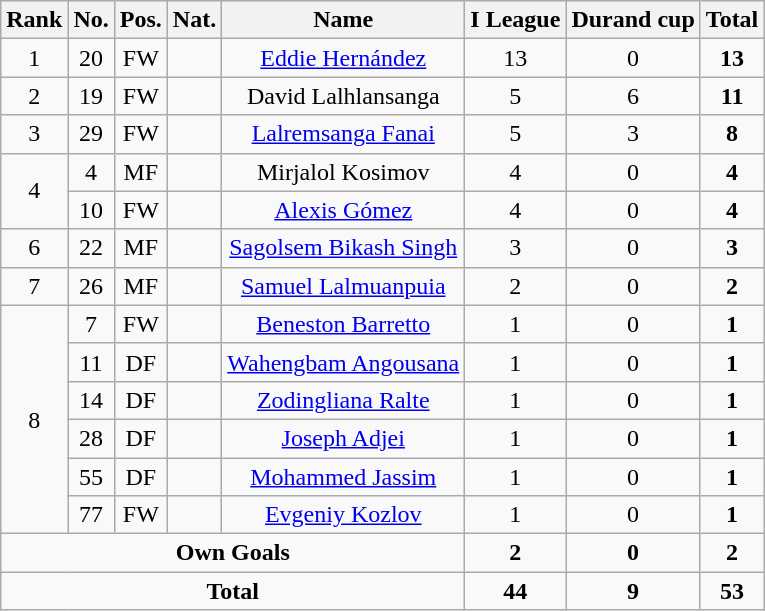<table class="wikitable sortable" style="text-align:center">
<tr>
<th text-align:center;">Rank</th>
<th " text-align:center;">No.</th>
<th " text-align:center;">Pos.</th>
<th " text-align:center;">Nat.</th>
<th " text-align:center;">Name</th>
<th " text-align:center;">I League</th>
<th " text-align:center;">Durand cup</th>
<th " text-align:center;">Total</th>
</tr>
<tr>
<td rowspan="1">1</td>
<td>20</td>
<td>FW</td>
<td></td>
<td><a href='#'>Eddie Hernández</a></td>
<td>13</td>
<td>0</td>
<td><strong>13</strong></td>
</tr>
<tr>
<td rowspan="1">2</td>
<td>19</td>
<td>FW</td>
<td></td>
<td>David Lalhlansanga</td>
<td>5</td>
<td>6</td>
<td><strong>11</strong></td>
</tr>
<tr>
<td>3</td>
<td>29</td>
<td>FW</td>
<td></td>
<td><a href='#'>Lalremsanga Fanai</a></td>
<td>5</td>
<td>3</td>
<td><strong>8</strong></td>
</tr>
<tr>
<td rowspan="2">4</td>
<td>4</td>
<td>MF</td>
<td></td>
<td>Mirjalol Kosimov</td>
<td>4</td>
<td>0</td>
<td><strong>4</strong></td>
</tr>
<tr>
<td>10</td>
<td>FW</td>
<td></td>
<td><a href='#'>Alexis Gómez</a></td>
<td>4</td>
<td>0</td>
<td><strong>4</strong></td>
</tr>
<tr>
<td rowspan="1">6</td>
<td>22</td>
<td>MF</td>
<td></td>
<td><a href='#'>Sagolsem Bikash Singh</a></td>
<td>3</td>
<td>0</td>
<td><strong>3</strong></td>
</tr>
<tr>
<td rowspan="1">7</td>
<td>26</td>
<td>MF</td>
<td></td>
<td><a href='#'>Samuel Lalmuanpuia</a></td>
<td>2</td>
<td>0</td>
<td><strong>2</strong></td>
</tr>
<tr>
<td rowspan="6">8</td>
<td>7</td>
<td>FW</td>
<td></td>
<td><a href='#'>Beneston Barretto</a></td>
<td>1</td>
<td>0</td>
<td><strong>1</strong></td>
</tr>
<tr>
<td>11</td>
<td>DF</td>
<td></td>
<td><a href='#'>Wahengbam Angousana</a></td>
<td>1</td>
<td>0</td>
<td><strong>1</strong></td>
</tr>
<tr>
<td>14</td>
<td>DF</td>
<td></td>
<td><a href='#'>Zodingliana Ralte</a></td>
<td>1</td>
<td>0</td>
<td><strong>1</strong></td>
</tr>
<tr>
<td>28</td>
<td>DF</td>
<td></td>
<td><a href='#'>Joseph Adjei</a></td>
<td>1</td>
<td>0</td>
<td><strong>1</strong></td>
</tr>
<tr>
<td>55</td>
<td>DF</td>
<td></td>
<td><a href='#'>Mohammed Jassim</a></td>
<td>1</td>
<td>0</td>
<td><strong>1</strong></td>
</tr>
<tr>
<td>77</td>
<td>FW</td>
<td></td>
<td><a href='#'>Evgeniy Kozlov</a></td>
<td>1</td>
<td>0</td>
<td><strong>1</strong></td>
</tr>
<tr>
<td colspan="5"><strong>Own Goals</strong></td>
<td><strong>2</strong></td>
<td><strong>0</strong></td>
<td><strong>2</strong></td>
</tr>
<tr>
<td colspan="5"><strong>Total</strong></td>
<td><strong>44</strong></td>
<td><strong>9</strong></td>
<td><strong>53</strong></td>
</tr>
</table>
